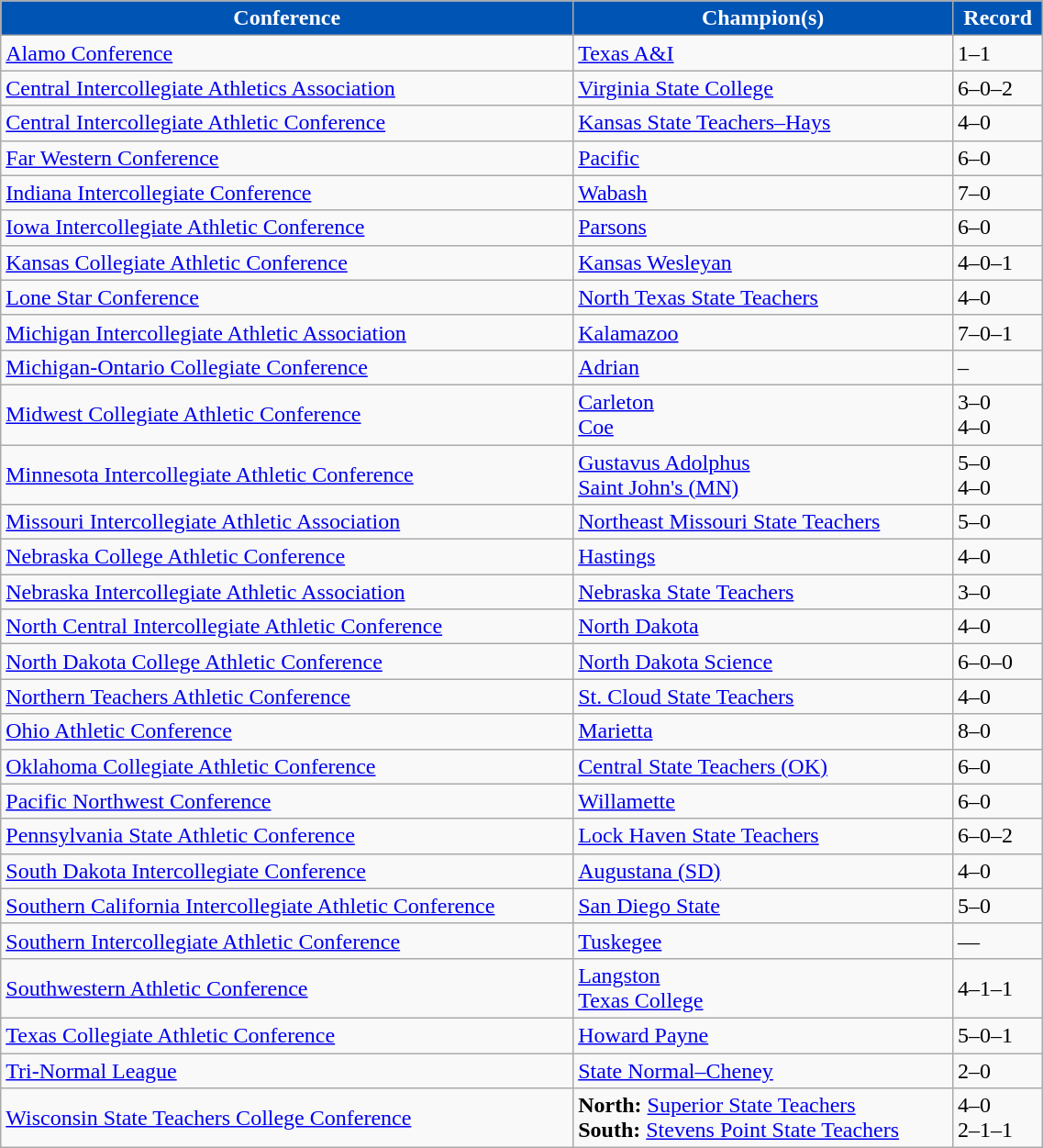<table class="wikitable" width="60%">
<tr>
<th style="background:#0054B3; color:#FFFFFF;">Conference</th>
<th style="background:#0054B3; color:#FFFFFF;">Champion(s)</th>
<th style="background:#0054B3; color:#FFFFFF;">Record</th>
</tr>
<tr align="left">
<td><a href='#'>Alamo Conference</a></td>
<td><a href='#'>Texas A&I</a></td>
<td>1–1</td>
</tr>
<tr align="left"">
<td><a href='#'>Central Intercollegiate Athletics Association</a></td>
<td><a href='#'>Virginia State College</a></td>
<td>6–0–2</td>
</tr>
<tr align="left">
<td><a href='#'>Central Intercollegiate Athletic Conference</a></td>
<td><a href='#'>Kansas State Teachers–Hays</a></td>
<td>4–0</td>
</tr>
<tr align="left">
<td><a href='#'>Far Western Conference</a></td>
<td><a href='#'>Pacific</a></td>
<td>6–0</td>
</tr>
<tr align="left">
<td><a href='#'>Indiana Intercollegiate Conference</a></td>
<td><a href='#'>Wabash</a></td>
<td>7–0</td>
</tr>
<tr align="left">
<td><a href='#'>Iowa Intercollegiate Athletic Conference</a></td>
<td><a href='#'>Parsons</a></td>
<td>6–0</td>
</tr>
<tr align="left">
<td><a href='#'>Kansas Collegiate Athletic Conference</a></td>
<td><a href='#'>Kansas Wesleyan</a></td>
<td>4–0–1</td>
</tr>
<tr align="left">
<td><a href='#'>Lone Star Conference</a></td>
<td><a href='#'>North Texas State Teachers</a></td>
<td>4–0</td>
</tr>
<tr align="left"">
<td><a href='#'>Michigan Intercollegiate Athletic Association</a></td>
<td><a href='#'>Kalamazoo</a></td>
<td>7–0–1</td>
</tr>
<tr align="left">
<td><a href='#'>Michigan-Ontario Collegiate Conference</a></td>
<td><a href='#'>Adrian</a></td>
<td>–</td>
</tr>
<tr align="left">
<td><a href='#'>Midwest Collegiate Athletic Conference</a></td>
<td><a href='#'>Carleton</a><br><a href='#'>Coe</a></td>
<td>3–0<br>4–0</td>
</tr>
<tr align="left">
<td><a href='#'>Minnesota Intercollegiate Athletic Conference</a></td>
<td><a href='#'>Gustavus Adolphus</a><br><a href='#'>Saint John's (MN)</a></td>
<td>5–0<br>4–0</td>
</tr>
<tr align="left">
<td><a href='#'>Missouri Intercollegiate Athletic Association</a></td>
<td><a href='#'>Northeast Missouri State Teachers</a></td>
<td>5–0</td>
</tr>
<tr align="left">
<td><a href='#'>Nebraska College Athletic Conference</a></td>
<td><a href='#'>Hastings</a></td>
<td>4–0</td>
</tr>
<tr align="left">
<td><a href='#'>Nebraska Intercollegiate Athletic Association</a></td>
<td><a href='#'>Nebraska State Teachers</a></td>
<td>3–0</td>
</tr>
<tr align="left">
<td><a href='#'>North Central Intercollegiate Athletic Conference</a></td>
<td><a href='#'>North Dakota</a></td>
<td>4–0</td>
</tr>
<tr align="left">
<td><a href='#'>North Dakota College Athletic Conference</a></td>
<td><a href='#'>North Dakota Science</a></td>
<td>6–0–0</td>
</tr>
<tr align="left">
<td><a href='#'>Northern Teachers Athletic Conference</a></td>
<td><a href='#'>St. Cloud State Teachers</a></td>
<td>4–0</td>
</tr>
<tr align="left">
<td><a href='#'>Ohio Athletic Conference</a></td>
<td><a href='#'>Marietta</a></td>
<td>8–0</td>
</tr>
<tr align="left">
<td><a href='#'>Oklahoma Collegiate Athletic Conference</a></td>
<td><a href='#'>Central State Teachers (OK)</a></td>
<td>6–0</td>
</tr>
<tr align="left">
<td><a href='#'>Pacific Northwest Conference</a></td>
<td><a href='#'>Willamette</a></td>
<td>6–0</td>
</tr>
<tr align="left">
<td><a href='#'>Pennsylvania State Athletic Conference</a></td>
<td><a href='#'>Lock Haven State Teachers</a></td>
<td>6–0–2</td>
</tr>
<tr align="left">
<td><a href='#'>South Dakota Intercollegiate Conference</a></td>
<td><a href='#'>Augustana (SD)</a></td>
<td>4–0</td>
</tr>
<tr align="left">
<td><a href='#'>Southern California Intercollegiate Athletic Conference</a></td>
<td><a href='#'>San Diego State</a></td>
<td>5–0</td>
</tr>
<tr align="left">
<td><a href='#'>Southern Intercollegiate Athletic Conference</a></td>
<td><a href='#'>Tuskegee</a></td>
<td>—</td>
</tr>
<tr align="left">
<td><a href='#'>Southwestern Athletic Conference</a></td>
<td><a href='#'>Langston</a><br><a href='#'>Texas College</a></td>
<td>4–1–1</td>
</tr>
<tr align="left">
<td><a href='#'>Texas Collegiate Athletic Conference</a></td>
<td><a href='#'>Howard Payne</a></td>
<td>5–0–1</td>
</tr>
<tr align="left">
<td><a href='#'>Tri-Normal League</a></td>
<td><a href='#'>State Normal–Cheney</a></td>
<td>2–0</td>
</tr>
<tr align="left">
<td><a href='#'>Wisconsin State Teachers College Conference</a></td>
<td><strong>North:</strong> <a href='#'>Superior State Teachers</a><br><strong>South:</strong> <a href='#'>Stevens Point State Teachers</a></td>
<td>4–0<br>2–1–1</td>
</tr>
</table>
